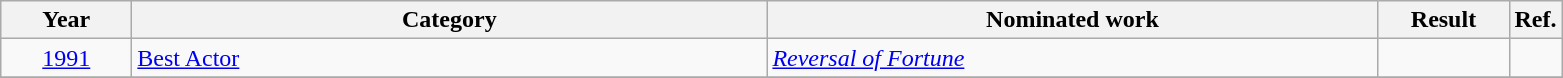<table class=wikitable>
<tr>
<th scope="col" style="width:5em;">Year</th>
<th scope="col" style="width:26em;">Category</th>
<th scope="col" style="width:25em;">Nominated work</th>
<th scope="col" style="width:5em;">Result</th>
<th>Ref.</th>
</tr>
<tr>
<td style="text-align:center;"><a href='#'>1991</a></td>
<td><a href='#'>Best Actor</a></td>
<td><em><a href='#'>Reversal of Fortune</a></em></td>
<td></td>
<td style="text-align:center;"></td>
</tr>
<tr>
</tr>
</table>
